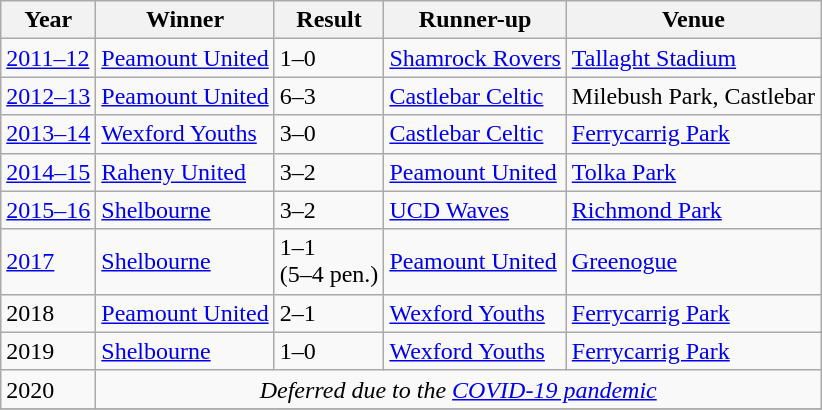<table class="wikitable">
<tr>
<th>Year</th>
<th>Winner</th>
<th>Result</th>
<th>Runner-up</th>
<th>Venue</th>
</tr>
<tr>
<td><a href='#'>2011–12</a></td>
<td><a href='#'>Peamount United</a></td>
<td>1–0</td>
<td><a href='#'>Shamrock Rovers</a></td>
<td><a href='#'>Tallaght Stadium</a></td>
</tr>
<tr>
<td><a href='#'>2012–13</a></td>
<td><a href='#'>Peamount United</a></td>
<td>6–3</td>
<td><a href='#'>Castlebar Celtic</a></td>
<td>Milebush Park, Castlebar</td>
</tr>
<tr>
<td><a href='#'>2013–14</a></td>
<td><a href='#'>Wexford Youths</a></td>
<td>3–0</td>
<td><a href='#'>Castlebar Celtic</a></td>
<td><a href='#'>Ferrycarrig Park</a></td>
</tr>
<tr>
<td><a href='#'>2014–15</a></td>
<td><a href='#'>Raheny United</a></td>
<td>3–2 </td>
<td><a href='#'>Peamount United</a></td>
<td><a href='#'>Tolka Park</a></td>
</tr>
<tr>
<td><a href='#'>2015–16</a></td>
<td><a href='#'>Shelbourne</a></td>
<td>3–2</td>
<td><a href='#'>UCD Waves</a></td>
<td><a href='#'>Richmond Park</a></td>
</tr>
<tr>
<td><a href='#'>2017</a></td>
<td><a href='#'>Shelbourne</a></td>
<td>1–1 <br>(5–4 pen.)</td>
<td><a href='#'>Peamount United</a></td>
<td><a href='#'>Greenogue</a></td>
</tr>
<tr>
<td>2018</td>
<td><a href='#'>Peamount United</a></td>
<td>2–1</td>
<td><a href='#'>Wexford Youths</a></td>
<td><a href='#'>Ferrycarrig Park</a></td>
</tr>
<tr>
<td>2019</td>
<td><a href='#'>Shelbourne</a></td>
<td>1–0</td>
<td><a href='#'>Wexford Youths</a></td>
<td><a href='#'>Ferrycarrig Park</a></td>
</tr>
<tr>
<td>2020</td>
<td align="center" colspan="4"><em>Deferred due to the <a href='#'>COVID-19 pandemic</a></em></td>
</tr>
<tr>
</tr>
</table>
